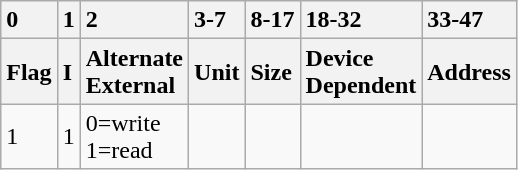<table class="wikitable">
<tr>
<th scope="col" style="text-align: left;">0</th>
<th scope="col" style="text-align: left;">1</th>
<th scope="col" style="text-align: left;">2</th>
<th scope="col" style="text-align: left;">3-7</th>
<th scope="col" style="text-align: left;">8-17</th>
<th scope="col" style="text-align: left;">18-32</th>
<th scope="col" style="text-align: left;">33-47</th>
</tr>
<tr>
<th scope="col" style="text-align: left;">Flag</th>
<th scope="col" style="text-align: left;">I</th>
<th scope="col" style="text-align: left;">Alternate<br>External</th>
<th scope="col" style="text-align: left;">Unit</th>
<th scope="col" style="text-align: left;">Size</th>
<th scope="col" style="text-align: left;">Device<br>Dependent</th>
<th scope="col" style="text-align: left;">Address</th>
</tr>
<tr>
<td scope="col" style="text-align: left;">1</td>
<td scope="col" style="text-align: left;">1</td>
<td scope="col" style="text-align: left;">0=write<br>1=read</td>
<td scope="col" style="text-align: left;"></td>
<td scope="col" style="text-align: left;"></td>
<td scope="col" style="text-align: left;"></td>
</tr>
</table>
